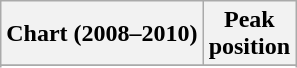<table class="wikitable sortable">
<tr>
<th>Chart (2008–2010)</th>
<th>Peak<br>position</th>
</tr>
<tr>
</tr>
<tr>
</tr>
<tr>
</tr>
<tr>
</tr>
</table>
